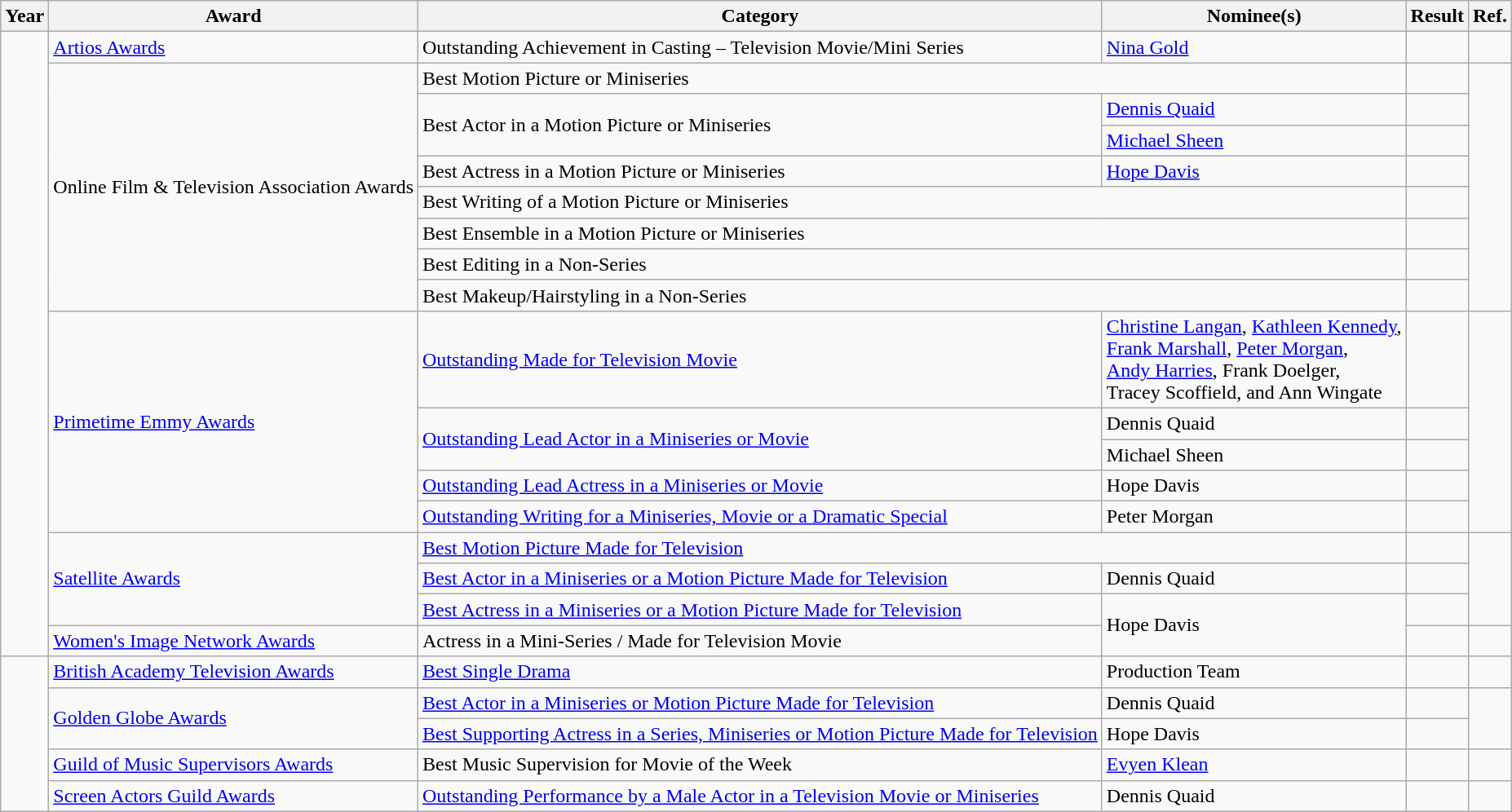<table class="wikitable sortable">
<tr>
<th>Year</th>
<th>Award</th>
<th>Category</th>
<th>Nominee(s)</th>
<th>Result</th>
<th>Ref.</th>
</tr>
<tr>
<td rowspan="18"></td>
<td><a href='#'>Artios Awards</a></td>
<td>Outstanding Achievement in Casting – Television Movie/Mini Series</td>
<td><a href='#'>Nina Gold</a></td>
<td></td>
<td align="center"></td>
</tr>
<tr>
<td rowspan="8">Online Film & Television Association Awards</td>
<td colspan="2">Best Motion Picture or Miniseries</td>
<td></td>
<td align="center" rowspan="8"></td>
</tr>
<tr>
<td rowspan="2">Best Actor in a Motion Picture or Miniseries</td>
<td><a href='#'>Dennis Quaid</a></td>
<td></td>
</tr>
<tr>
<td><a href='#'>Michael Sheen</a></td>
<td></td>
</tr>
<tr>
<td>Best Actress in a Motion Picture or Miniseries</td>
<td><a href='#'>Hope Davis</a></td>
<td></td>
</tr>
<tr>
<td colspan="2">Best Writing of a Motion Picture or Miniseries</td>
<td></td>
</tr>
<tr>
<td colspan="2">Best Ensemble in a Motion Picture or Miniseries</td>
<td></td>
</tr>
<tr>
<td colspan="2">Best Editing in a Non-Series</td>
<td></td>
</tr>
<tr>
<td colspan="2">Best Makeup/Hairstyling in a Non-Series</td>
<td></td>
</tr>
<tr>
<td rowspan="5"><a href='#'>Primetime Emmy Awards</a></td>
<td><a href='#'>Outstanding Made for Television Movie</a></td>
<td><a href='#'>Christine Langan</a>, <a href='#'>Kathleen Kennedy</a>, <br> <a href='#'>Frank Marshall</a>, <a href='#'>Peter Morgan</a>, <br> <a href='#'>Andy Harries</a>, Frank Doelger, <br> Tracey Scoffield, and Ann Wingate</td>
<td></td>
<td align="center" rowspan="5"></td>
</tr>
<tr>
<td rowspan="2"><a href='#'>Outstanding Lead Actor in a Miniseries or Movie</a></td>
<td>Dennis Quaid</td>
<td></td>
</tr>
<tr>
<td>Michael Sheen</td>
<td></td>
</tr>
<tr>
<td><a href='#'>Outstanding Lead Actress in a Miniseries or Movie</a></td>
<td>Hope Davis</td>
<td></td>
</tr>
<tr>
<td><a href='#'>Outstanding Writing for a Miniseries, Movie or a Dramatic Special</a></td>
<td>Peter Morgan</td>
<td></td>
</tr>
<tr>
<td rowspan="3"><a href='#'>Satellite Awards</a></td>
<td colspan="2"><a href='#'>Best Motion Picture Made for Television</a></td>
<td></td>
<td align="center" rowspan="3"></td>
</tr>
<tr>
<td><a href='#'>Best Actor in a Miniseries or a Motion Picture Made for Television</a></td>
<td>Dennis Quaid</td>
<td></td>
</tr>
<tr>
<td><a href='#'>Best Actress in a Miniseries or a Motion Picture Made for Television</a></td>
<td rowspan="2">Hope Davis</td>
<td></td>
</tr>
<tr>
<td><a href='#'>Women's Image Network Awards</a></td>
<td>Actress in a Mini-Series / Made for Television Movie</td>
<td></td>
<td align="center"></td>
</tr>
<tr>
<td rowspan="5"></td>
<td><a href='#'>British Academy Television Awards</a></td>
<td><a href='#'>Best Single Drama</a></td>
<td>Production Team</td>
<td></td>
<td align="center"></td>
</tr>
<tr>
<td rowspan="2"><a href='#'>Golden Globe Awards</a></td>
<td><a href='#'>Best Actor in a Miniseries or Motion Picture Made for Television</a></td>
<td>Dennis Quaid</td>
<td></td>
<td align="center" rowspan="2"></td>
</tr>
<tr>
<td><a href='#'>Best Supporting Actress in a Series, Miniseries or Motion Picture Made for Television</a></td>
<td>Hope Davis</td>
<td></td>
</tr>
<tr>
<td><a href='#'>Guild of Music Supervisors Awards</a></td>
<td>Best Music Supervision for Movie of the Week</td>
<td><a href='#'>Evyen Klean</a> </td>
<td></td>
<td align="center"></td>
</tr>
<tr>
<td><a href='#'>Screen Actors Guild Awards</a></td>
<td><a href='#'>Outstanding Performance by a Male Actor in a Television Movie or Miniseries</a></td>
<td>Dennis Quaid</td>
<td></td>
<td align="center"></td>
</tr>
</table>
